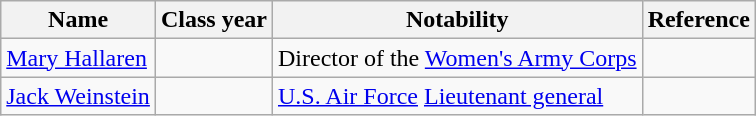<table class="wikitable">
<tr>
<th>Name</th>
<th>Class year</th>
<th>Notability</th>
<th>Reference</th>
</tr>
<tr>
<td><a href='#'>Mary Hallaren</a></td>
<td></td>
<td>Director of the <a href='#'>Women's Army Corps</a></td>
<td></td>
</tr>
<tr>
<td><a href='#'>Jack Weinstein</a></td>
<td></td>
<td><a href='#'>U.S. Air Force</a> <a href='#'>Lieutenant general</a></td>
<td></td>
</tr>
</table>
